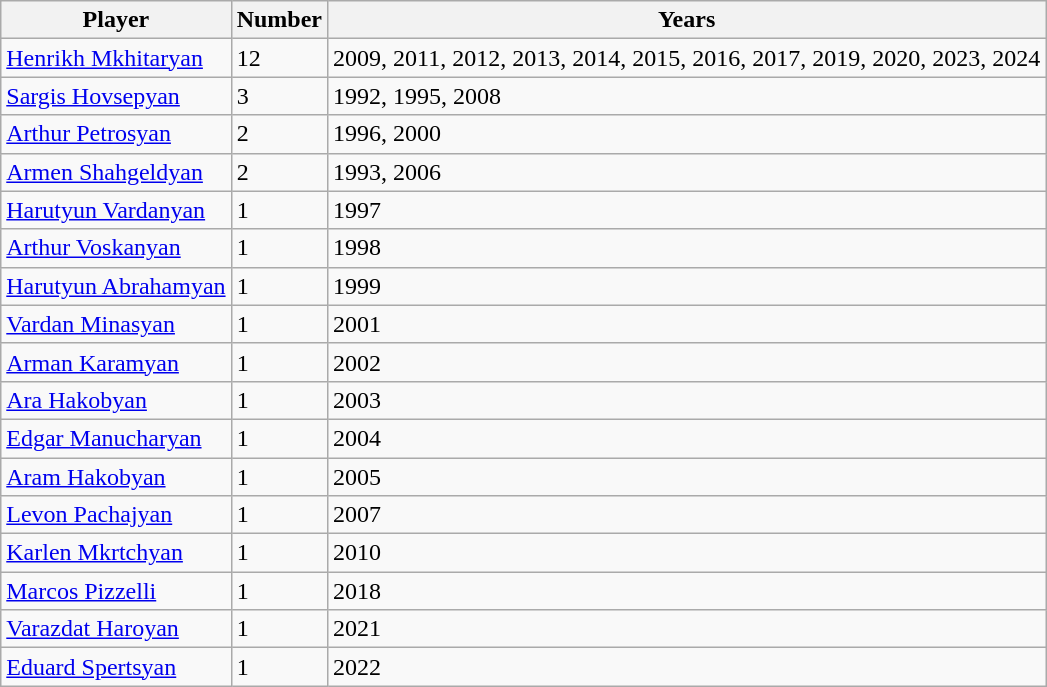<table class="wikitable plainrowheaders sortable">
<tr>
<th scope=col>Player</th>
<th scope=col>Number</th>
<th scope=col>Years</th>
</tr>
<tr>
<td><a href='#'>Henrikh Mkhitaryan</a></td>
<td>12</td>
<td>2009, 2011, 2012, 2013, 2014, 2015, 2016, 2017, 2019, 2020, 2023, 2024</td>
</tr>
<tr>
<td><a href='#'>Sargis Hovsepyan</a></td>
<td>3</td>
<td>1992, 1995, 2008</td>
</tr>
<tr>
<td><a href='#'>Arthur Petrosyan</a></td>
<td>2</td>
<td>1996, 2000</td>
</tr>
<tr>
<td><a href='#'>Armen Shahgeldyan</a></td>
<td>2</td>
<td>1993, 2006</td>
</tr>
<tr>
<td><a href='#'>Harutyun Vardanyan</a></td>
<td>1</td>
<td>1997</td>
</tr>
<tr>
<td><a href='#'>Arthur Voskanyan</a></td>
<td>1</td>
<td>1998</td>
</tr>
<tr>
<td><a href='#'>Harutyun Abrahamyan</a></td>
<td>1</td>
<td>1999</td>
</tr>
<tr>
<td><a href='#'>Vardan Minasyan</a></td>
<td>1</td>
<td>2001</td>
</tr>
<tr>
<td><a href='#'>Arman Karamyan</a></td>
<td>1</td>
<td>2002</td>
</tr>
<tr>
<td><a href='#'>Ara Hakobyan</a></td>
<td>1</td>
<td>2003</td>
</tr>
<tr>
<td><a href='#'>Edgar Manucharyan</a></td>
<td>1</td>
<td>2004</td>
</tr>
<tr>
<td><a href='#'>Aram Hakobyan</a></td>
<td>1</td>
<td>2005</td>
</tr>
<tr>
<td><a href='#'>Levon Pachajyan</a></td>
<td>1</td>
<td>2007</td>
</tr>
<tr>
<td><a href='#'>Karlen Mkrtchyan</a></td>
<td>1</td>
<td>2010</td>
</tr>
<tr>
<td><a href='#'>Marcos Pizzelli</a></td>
<td>1</td>
<td>2018</td>
</tr>
<tr>
<td><a href='#'>Varazdat Haroyan</a></td>
<td>1</td>
<td>2021</td>
</tr>
<tr>
<td><a href='#'>Eduard Spertsyan</a></td>
<td>1</td>
<td>2022</td>
</tr>
</table>
